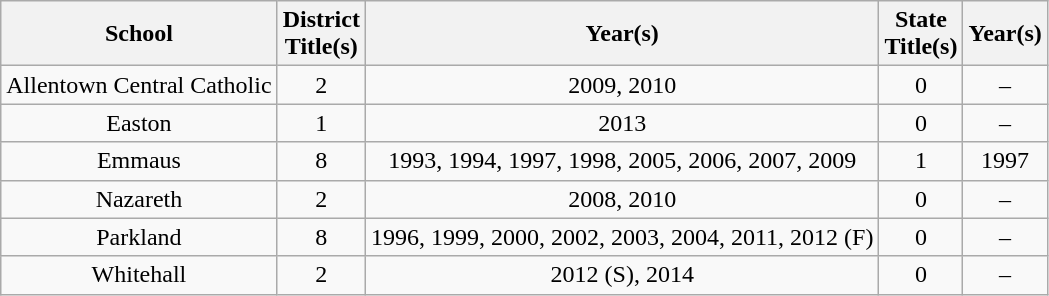<table class="wikitable" style="text-align:center">
<tr>
<th>School</th>
<th>District<br>Title(s)</th>
<th>Year(s)</th>
<th>State<br>Title(s)</th>
<th>Year(s)</th>
</tr>
<tr>
<td>Allentown Central Catholic</td>
<td>2</td>
<td>2009, 2010</td>
<td>0</td>
<td>–</td>
</tr>
<tr>
<td>Easton</td>
<td>1</td>
<td>2013</td>
<td>0</td>
<td>–</td>
</tr>
<tr>
<td>Emmaus</td>
<td>8</td>
<td>1993, 1994, 1997, 1998, 2005, 2006, 2007, 2009</td>
<td>1</td>
<td>1997</td>
</tr>
<tr>
<td>Nazareth</td>
<td>2</td>
<td>2008, 2010</td>
<td>0</td>
<td>–</td>
</tr>
<tr>
<td>Parkland</td>
<td>8</td>
<td>1996, 1999, 2000, 2002, 2003, 2004, 2011, 2012 (F)</td>
<td>0</td>
<td>–</td>
</tr>
<tr>
<td>Whitehall</td>
<td>2</td>
<td>2012 (S), 2014</td>
<td>0</td>
<td>–</td>
</tr>
</table>
